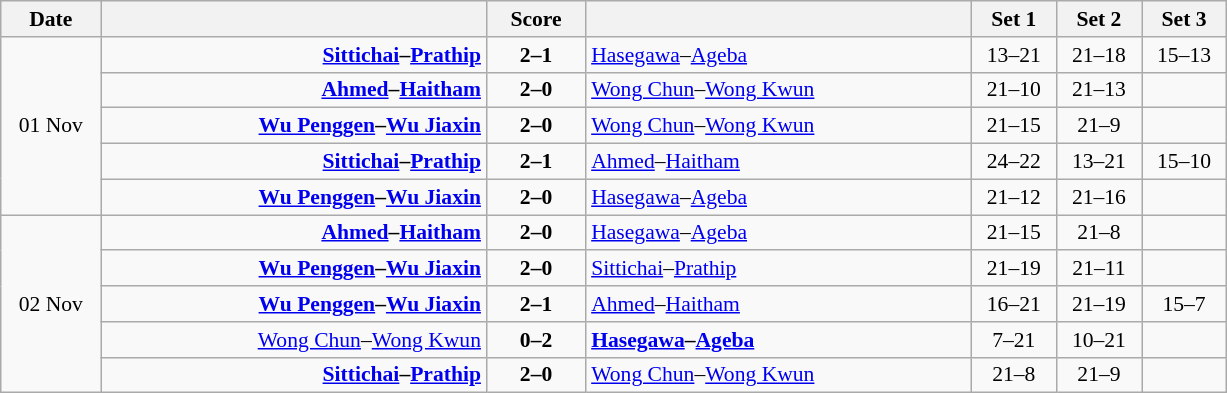<table class="wikitable" style="text-align: center; font-size:90% ">
<tr>
<th width="60">Date</th>
<th align="right" width="250"></th>
<th width="60">Score</th>
<th align="left" width="250"></th>
<th width="50">Set 1</th>
<th width="50">Set 2</th>
<th width="50">Set 3</th>
</tr>
<tr>
<td rowspan=5>01 Nov</td>
<td align=right><strong><a href='#'>Sittichai</a>–<a href='#'>Prathip</a> </strong></td>
<td align=center><strong>2–1</strong></td>
<td align=left> <a href='#'>Hasegawa</a>–<a href='#'>Ageba</a></td>
<td>13–21</td>
<td>21–18</td>
<td>15–13</td>
</tr>
<tr>
<td align=right><strong><a href='#'>Ahmed</a>–<a href='#'>Haitham</a> </strong></td>
<td align=center><strong>2–0</strong></td>
<td align=left> <a href='#'>Wong Chun</a>–<a href='#'>Wong Kwun</a></td>
<td>21–10</td>
<td>21–13</td>
<td></td>
</tr>
<tr>
<td align=right><strong><a href='#'>Wu Penggen</a>–<a href='#'>Wu Jiaxin</a> </strong></td>
<td align=center><strong>2–0</strong></td>
<td align=left> <a href='#'>Wong Chun</a>–<a href='#'>Wong Kwun</a></td>
<td>21–15</td>
<td>21–9</td>
<td></td>
</tr>
<tr>
<td align=right><strong><a href='#'>Sittichai</a>–<a href='#'>Prathip</a> </strong></td>
<td align=center><strong>2–1</strong></td>
<td align=left> <a href='#'>Ahmed</a>–<a href='#'>Haitham</a></td>
<td>24–22</td>
<td>13–21</td>
<td>15–10</td>
</tr>
<tr>
<td align=right><strong><a href='#'>Wu Penggen</a>–<a href='#'>Wu Jiaxin</a> </strong></td>
<td align=center><strong>2–0</strong></td>
<td align=left> <a href='#'>Hasegawa</a>–<a href='#'>Ageba</a></td>
<td>21–12</td>
<td>21–16</td>
<td></td>
</tr>
<tr>
<td rowspan=5>02 Nov</td>
<td align=right><strong><a href='#'>Ahmed</a>–<a href='#'>Haitham</a> </strong></td>
<td align=center><strong>2–0</strong></td>
<td align=left> <a href='#'>Hasegawa</a>–<a href='#'>Ageba</a></td>
<td>21–15</td>
<td>21–8</td>
<td></td>
</tr>
<tr>
<td align=right><strong><a href='#'>Wu Penggen</a>–<a href='#'>Wu Jiaxin</a> </strong></td>
<td align=center><strong>2–0</strong></td>
<td align=left> <a href='#'>Sittichai</a>–<a href='#'>Prathip</a></td>
<td>21–19</td>
<td>21–11</td>
<td></td>
</tr>
<tr>
<td align=right><strong><a href='#'>Wu Penggen</a>–<a href='#'>Wu Jiaxin</a> </strong></td>
<td align=center><strong>2–1</strong></td>
<td align=left> <a href='#'>Ahmed</a>–<a href='#'>Haitham</a></td>
<td>16–21</td>
<td>21–19</td>
<td>15–7</td>
</tr>
<tr>
<td align=right><a href='#'>Wong Chun</a>–<a href='#'>Wong Kwun</a> </td>
<td align=center><strong>0–2</strong></td>
<td align=left><strong> <a href='#'>Hasegawa</a>–<a href='#'>Ageba</a></strong></td>
<td>7–21</td>
<td>10–21</td>
<td></td>
</tr>
<tr>
<td align=right><strong><a href='#'>Sittichai</a>–<a href='#'>Prathip</a> </strong></td>
<td align=center><strong>2–0</strong></td>
<td align=left> <a href='#'>Wong Chun</a>–<a href='#'>Wong Kwun</a></td>
<td>21–8</td>
<td>21–9</td>
<td></td>
</tr>
</table>
